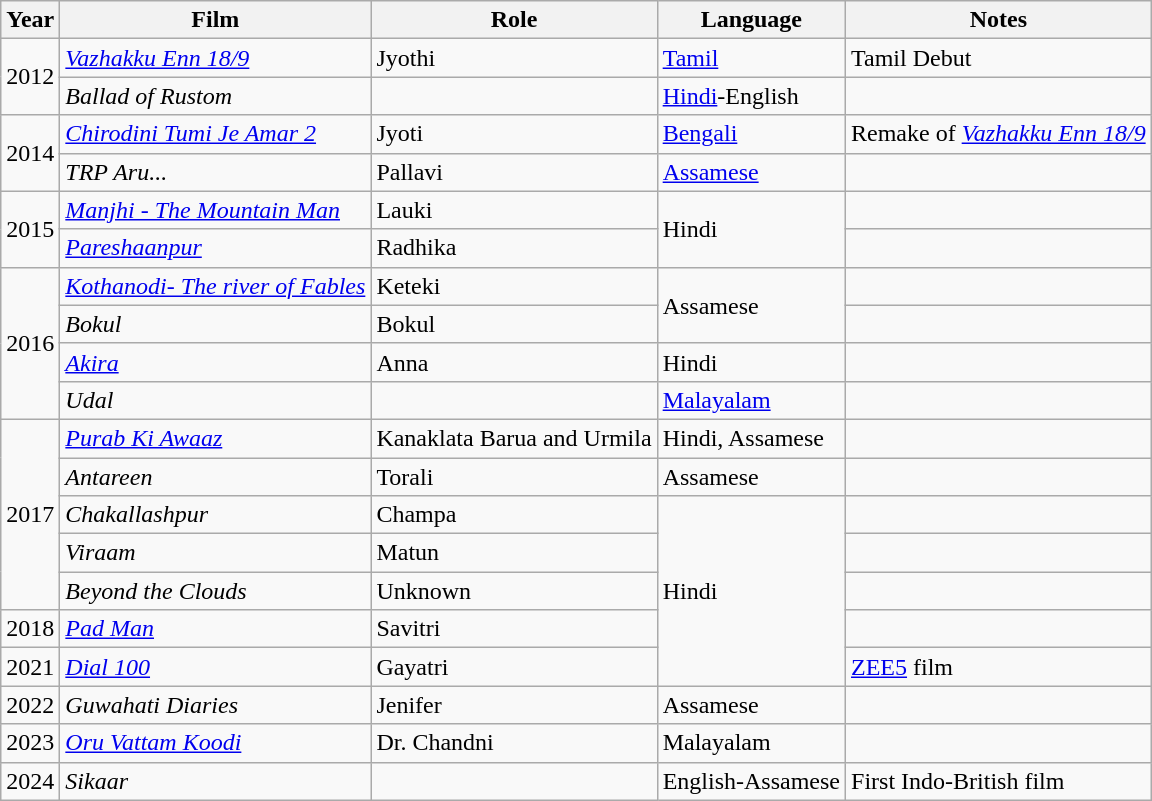<table class="wikitable sortable">
<tr>
<th>Year</th>
<th>Film</th>
<th>Role</th>
<th>Language</th>
<th class="unsortable">Notes</th>
</tr>
<tr>
<td rowspan=2>2012</td>
<td><em><a href='#'>Vazhakku Enn 18/9</a></em></td>
<td>Jyothi</td>
<td><a href='#'>Tamil</a></td>
<td>Tamil Debut</td>
</tr>
<tr>
<td><em>Ballad of Rustom</em></td>
<td></td>
<td><a href='#'>Hindi</a>-English</td>
<td></td>
</tr>
<tr>
<td rowspan=2>2014</td>
<td><em><a href='#'>Chirodini Tumi Je Amar 2</a></em></td>
<td>Jyoti</td>
<td><a href='#'>Bengali</a></td>
<td>Remake of <em><a href='#'>Vazhakku Enn 18/9</a></em></td>
</tr>
<tr>
<td><em>TRP Aru...</em></td>
<td>Pallavi</td>
<td><a href='#'>Assamese</a></td>
<td></td>
</tr>
<tr>
<td rowspan=2>2015</td>
<td><em><a href='#'>Manjhi - The Mountain Man</a></em></td>
<td>Lauki</td>
<td rowspan=2>Hindi</td>
<td></td>
</tr>
<tr>
<td><em><a href='#'>Pareshaanpur</a></em></td>
<td>Radhika</td>
<td></td>
</tr>
<tr>
<td rowspan=4>2016</td>
<td><em><a href='#'>Kothanodi- The river of Fables</a></em></td>
<td>Keteki</td>
<td rowspan=2>Assamese</td>
<td></td>
</tr>
<tr>
<td><em>Bokul</em></td>
<td>Bokul</td>
<td></td>
</tr>
<tr>
<td><em><a href='#'>Akira</a></em></td>
<td>Anna</td>
<td>Hindi</td>
<td></td>
</tr>
<tr>
<td><em>Udal</em></td>
<td></td>
<td><a href='#'>Malayalam</a></td>
<td></td>
</tr>
<tr>
<td rowspan=5>2017</td>
<td><em><a href='#'>Purab Ki Awaaz</a></em></td>
<td>Kanaklata Barua and Urmila</td>
<td>Hindi, Assamese</td>
<td></td>
</tr>
<tr>
<td><em>Antareen</em></td>
<td>Torali</td>
<td>Assamese</td>
<td></td>
</tr>
<tr>
<td><em>Chakallashpur</em></td>
<td>Champa</td>
<td rowspan=5>Hindi</td>
<td></td>
</tr>
<tr>
<td><em>Viraam</em></td>
<td>Matun</td>
<td></td>
</tr>
<tr>
<td><em>Beyond the Clouds</em></td>
<td>Unknown</td>
<td></td>
</tr>
<tr>
<td>2018</td>
<td><em><a href='#'>Pad Man</a></em></td>
<td>Savitri</td>
<td></td>
</tr>
<tr>
<td>2021</td>
<td><em><a href='#'>Dial 100</a></em></td>
<td>Gayatri</td>
<td><a href='#'>ZEE5</a> film</td>
</tr>
<tr>
<td>2022</td>
<td><em>Guwahati Diaries</em></td>
<td>Jenifer</td>
<td>Assamese</td>
<td></td>
</tr>
<tr>
<td>2023</td>
<td><em><a href='#'>Oru Vattam Koodi</a></em></td>
<td>Dr. Chandni</td>
<td>Malayalam</td>
<td></td>
</tr>
<tr>
<td>2024</td>
<td><em>Sikaar</em></td>
<td></td>
<td>English-Assamese</td>
<td>First Indo-British film</td>
</tr>
</table>
